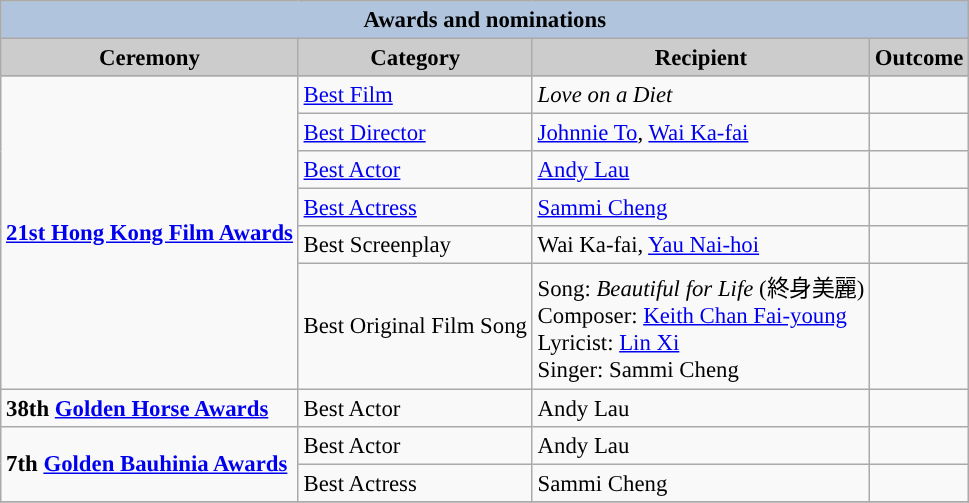<table class="wikitable" style="font-size:95%;" ;>
<tr style="background:#ccc; text-align:center;">
<th colspan="4" style="background: LightSteelBlue;">Awards and nominations</th>
</tr>
<tr style="background:#ccc; text-align:center;">
<th style="background:#ccc">Ceremony</th>
<th style="background:#ccc">Category</th>
<th style="background:#ccc">Recipient</th>
<th style="background:#ccc">Outcome</th>
</tr>
<tr>
<td rowspan=6><strong><a href='#'>21st Hong Kong Film Awards</a></strong></td>
<td><a href='#'>Best Film</a></td>
<td><em>Love on a Diet</em></td>
<td></td>
</tr>
<tr>
<td><a href='#'>Best Director</a></td>
<td><a href='#'>Johnnie To</a>, <a href='#'>Wai Ka-fai</a></td>
<td></td>
</tr>
<tr>
<td><a href='#'>Best Actor</a></td>
<td><a href='#'>Andy Lau</a></td>
<td></td>
</tr>
<tr>
<td><a href='#'>Best Actress</a></td>
<td><a href='#'>Sammi Cheng</a></td>
<td></td>
</tr>
<tr>
<td>Best Screenplay</td>
<td>Wai Ka-fai, <a href='#'>Yau Nai-hoi</a></td>
<td></td>
</tr>
<tr>
<td>Best Original Film Song</td>
<td>Song: <em>Beautiful for Life</em> (終身美麗)<br>Composer: <a href='#'>Keith Chan Fai-young</a>
<br>Lyricist: <a href='#'>Lin Xi</a>
<br>Singer: Sammi Cheng</td>
<td></td>
</tr>
<tr>
<td><strong>38th <a href='#'>Golden Horse Awards</a></strong></td>
<td>Best Actor</td>
<td>Andy Lau</td>
<td></td>
</tr>
<tr>
<td rowspan=2><strong>7th <a href='#'>Golden Bauhinia Awards</a></strong></td>
<td>Best Actor</td>
<td>Andy Lau</td>
<td></td>
</tr>
<tr>
<td>Best Actress</td>
<td>Sammi Cheng</td>
<td></td>
</tr>
<tr>
</tr>
</table>
